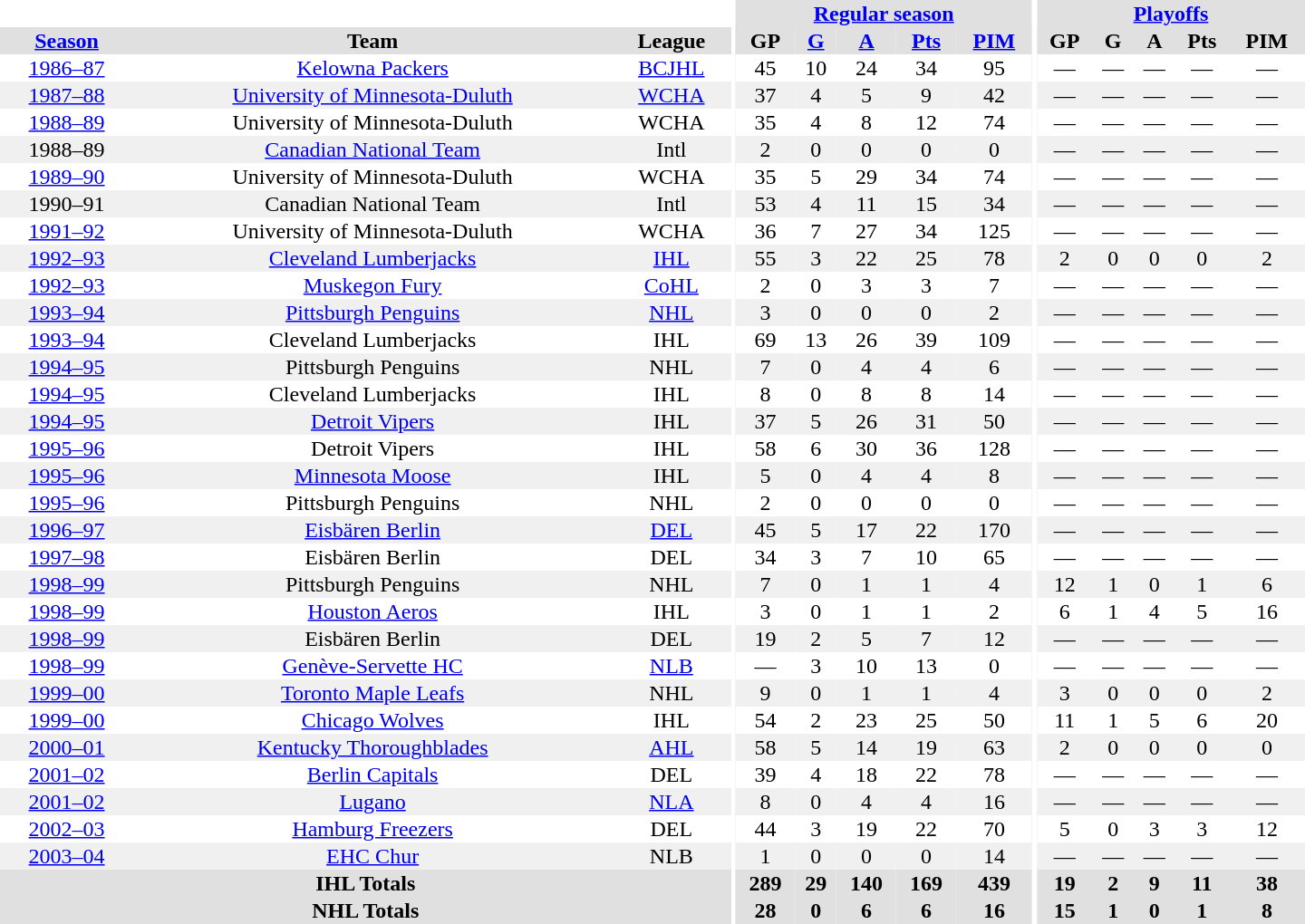<table border="0" cellpadding="1" cellspacing="0" style="text-align:center; width:60em">
<tr bgcolor="#e0e0e0">
<th colspan="3" bgcolor="#ffffff"></th>
<th rowspan="100" bgcolor="#ffffff"></th>
<th colspan="5"><a href='#'>Regular season</a></th>
<th rowspan="100" bgcolor="#ffffff"></th>
<th colspan="5"><a href='#'>Playoffs</a></th>
</tr>
<tr bgcolor="#e0e0e0">
<th><a href='#'>Season</a></th>
<th>Team</th>
<th>League</th>
<th>GP</th>
<th><a href='#'>G</a></th>
<th><a href='#'>A</a></th>
<th><a href='#'>Pts</a></th>
<th><a href='#'>PIM</a></th>
<th>GP</th>
<th>G</th>
<th>A</th>
<th>Pts</th>
<th>PIM</th>
</tr>
<tr>
<td><a href='#'>1986–87</a></td>
<td><a href='#'>Kelowna Packers</a></td>
<td><a href='#'>BCJHL</a></td>
<td>45</td>
<td>10</td>
<td>24</td>
<td>34</td>
<td>95</td>
<td>—</td>
<td>—</td>
<td>—</td>
<td>—</td>
<td>—</td>
</tr>
<tr bgcolor="#f0f0f0">
<td><a href='#'>1987–88</a></td>
<td><a href='#'>University of Minnesota-Duluth</a></td>
<td><a href='#'>WCHA</a></td>
<td>37</td>
<td>4</td>
<td>5</td>
<td>9</td>
<td>42</td>
<td>—</td>
<td>—</td>
<td>—</td>
<td>—</td>
<td>—</td>
</tr>
<tr>
<td><a href='#'>1988–89</a></td>
<td>University of Minnesota-Duluth</td>
<td>WCHA</td>
<td>35</td>
<td>4</td>
<td>8</td>
<td>12</td>
<td>74</td>
<td>—</td>
<td>—</td>
<td>—</td>
<td>—</td>
<td>—</td>
</tr>
<tr bgcolor="#f0f0f0">
<td>1988–89</td>
<td><a href='#'>Canadian National Team</a></td>
<td>Intl</td>
<td>2</td>
<td>0</td>
<td>0</td>
<td>0</td>
<td>0</td>
<td>—</td>
<td>—</td>
<td>—</td>
<td>—</td>
<td>—</td>
</tr>
<tr>
<td><a href='#'>1989–90</a></td>
<td>University of Minnesota-Duluth</td>
<td>WCHA</td>
<td>35</td>
<td>5</td>
<td>29</td>
<td>34</td>
<td>74</td>
<td>—</td>
<td>—</td>
<td>—</td>
<td>—</td>
<td>—</td>
</tr>
<tr bgcolor="#f0f0f0">
<td>1990–91</td>
<td>Canadian National Team</td>
<td>Intl</td>
<td>53</td>
<td>4</td>
<td>11</td>
<td>15</td>
<td>34</td>
<td>—</td>
<td>—</td>
<td>—</td>
<td>—</td>
<td>—</td>
</tr>
<tr>
<td><a href='#'>1991–92</a></td>
<td>University of Minnesota-Duluth</td>
<td>WCHA</td>
<td>36</td>
<td>7</td>
<td>27</td>
<td>34</td>
<td>125</td>
<td>—</td>
<td>—</td>
<td>—</td>
<td>—</td>
<td>—</td>
</tr>
<tr bgcolor="#f0f0f0">
<td><a href='#'>1992–93</a></td>
<td><a href='#'>Cleveland Lumberjacks</a></td>
<td><a href='#'>IHL</a></td>
<td>55</td>
<td>3</td>
<td>22</td>
<td>25</td>
<td>78</td>
<td>2</td>
<td>0</td>
<td>0</td>
<td>0</td>
<td>2</td>
</tr>
<tr>
<td><a href='#'>1992–93</a></td>
<td><a href='#'>Muskegon Fury</a></td>
<td><a href='#'>CoHL</a></td>
<td>2</td>
<td>0</td>
<td>3</td>
<td>3</td>
<td>7</td>
<td>—</td>
<td>—</td>
<td>—</td>
<td>—</td>
<td>—</td>
</tr>
<tr bgcolor="#f0f0f0">
<td><a href='#'>1993–94</a></td>
<td><a href='#'>Pittsburgh Penguins</a></td>
<td><a href='#'>NHL</a></td>
<td>3</td>
<td>0</td>
<td>0</td>
<td>0</td>
<td>2</td>
<td>—</td>
<td>—</td>
<td>—</td>
<td>—</td>
<td>—</td>
</tr>
<tr>
<td><a href='#'>1993–94</a></td>
<td>Cleveland Lumberjacks</td>
<td>IHL</td>
<td>69</td>
<td>13</td>
<td>26</td>
<td>39</td>
<td>109</td>
<td>—</td>
<td>—</td>
<td>—</td>
<td>—</td>
<td>—</td>
</tr>
<tr bgcolor="#f0f0f0">
<td><a href='#'>1994–95</a></td>
<td>Pittsburgh Penguins</td>
<td>NHL</td>
<td>7</td>
<td>0</td>
<td>4</td>
<td>4</td>
<td>6</td>
<td>—</td>
<td>—</td>
<td>—</td>
<td>—</td>
<td>—</td>
</tr>
<tr>
<td><a href='#'>1994–95</a></td>
<td>Cleveland Lumberjacks</td>
<td>IHL</td>
<td>8</td>
<td>0</td>
<td>8</td>
<td>8</td>
<td>14</td>
<td>—</td>
<td>—</td>
<td>—</td>
<td>—</td>
<td>—</td>
</tr>
<tr bgcolor="#f0f0f0">
<td><a href='#'>1994–95</a></td>
<td><a href='#'>Detroit Vipers</a></td>
<td>IHL</td>
<td>37</td>
<td>5</td>
<td>26</td>
<td>31</td>
<td>50</td>
<td>—</td>
<td>—</td>
<td>—</td>
<td>—</td>
<td>—</td>
</tr>
<tr>
<td><a href='#'>1995–96</a></td>
<td>Detroit Vipers</td>
<td>IHL</td>
<td>58</td>
<td>6</td>
<td>30</td>
<td>36</td>
<td>128</td>
<td>—</td>
<td>—</td>
<td>—</td>
<td>—</td>
<td>—</td>
</tr>
<tr bgcolor="#f0f0f0">
<td><a href='#'>1995–96</a></td>
<td><a href='#'>Minnesota Moose</a></td>
<td>IHL</td>
<td>5</td>
<td>0</td>
<td>4</td>
<td>4</td>
<td>8</td>
<td>—</td>
<td>—</td>
<td>—</td>
<td>—</td>
<td>—</td>
</tr>
<tr>
<td><a href='#'>1995–96</a></td>
<td>Pittsburgh Penguins</td>
<td>NHL</td>
<td>2</td>
<td>0</td>
<td>0</td>
<td>0</td>
<td>0</td>
<td>—</td>
<td>—</td>
<td>—</td>
<td>—</td>
<td>—</td>
</tr>
<tr bgcolor="#f0f0f0">
<td><a href='#'>1996–97</a></td>
<td><a href='#'>Eisbären Berlin</a></td>
<td><a href='#'>DEL</a></td>
<td>45</td>
<td>5</td>
<td>17</td>
<td>22</td>
<td>170</td>
<td>—</td>
<td>—</td>
<td>—</td>
<td>—</td>
<td>—</td>
</tr>
<tr>
<td><a href='#'>1997–98</a></td>
<td>Eisbären Berlin</td>
<td>DEL</td>
<td>34</td>
<td>3</td>
<td>7</td>
<td>10</td>
<td>65</td>
<td>—</td>
<td>—</td>
<td>—</td>
<td>—</td>
<td>—</td>
</tr>
<tr bgcolor="#f0f0f0">
<td><a href='#'>1998–99</a></td>
<td>Pittsburgh Penguins</td>
<td>NHL</td>
<td>7</td>
<td>0</td>
<td>1</td>
<td>1</td>
<td>4</td>
<td>12</td>
<td>1</td>
<td>0</td>
<td>1</td>
<td>6</td>
</tr>
<tr>
<td><a href='#'>1998–99</a></td>
<td><a href='#'>Houston Aeros</a></td>
<td>IHL</td>
<td>3</td>
<td>0</td>
<td>1</td>
<td>1</td>
<td>2</td>
<td>6</td>
<td>1</td>
<td>4</td>
<td>5</td>
<td>16</td>
</tr>
<tr bgcolor="#f0f0f0">
<td><a href='#'>1998–99</a></td>
<td>Eisbären Berlin</td>
<td>DEL</td>
<td>19</td>
<td>2</td>
<td>5</td>
<td>7</td>
<td>12</td>
<td>—</td>
<td>—</td>
<td>—</td>
<td>—</td>
<td>—</td>
</tr>
<tr>
<td><a href='#'>1998–99</a></td>
<td><a href='#'>Genève-Servette HC</a></td>
<td><a href='#'>NLB</a></td>
<td>—</td>
<td>3</td>
<td>10</td>
<td>13</td>
<td>0</td>
<td>—</td>
<td>—</td>
<td>—</td>
<td>—</td>
<td>—</td>
</tr>
<tr bgcolor="#f0f0f0">
<td><a href='#'>1999–00</a></td>
<td><a href='#'>Toronto Maple Leafs</a></td>
<td>NHL</td>
<td>9</td>
<td>0</td>
<td>1</td>
<td>1</td>
<td>4</td>
<td>3</td>
<td>0</td>
<td>0</td>
<td>0</td>
<td>2</td>
</tr>
<tr>
<td><a href='#'>1999–00</a></td>
<td><a href='#'>Chicago Wolves</a></td>
<td>IHL</td>
<td>54</td>
<td>2</td>
<td>23</td>
<td>25</td>
<td>50</td>
<td>11</td>
<td>1</td>
<td>5</td>
<td>6</td>
<td>20</td>
</tr>
<tr bgcolor="#f0f0f0">
<td><a href='#'>2000–01</a></td>
<td><a href='#'>Kentucky Thoroughblades</a></td>
<td><a href='#'>AHL</a></td>
<td>58</td>
<td>5</td>
<td>14</td>
<td>19</td>
<td>63</td>
<td>2</td>
<td>0</td>
<td>0</td>
<td>0</td>
<td>0</td>
</tr>
<tr>
<td><a href='#'>2001–02</a></td>
<td><a href='#'>Berlin Capitals</a></td>
<td>DEL</td>
<td>39</td>
<td>4</td>
<td>18</td>
<td>22</td>
<td>78</td>
<td>—</td>
<td>—</td>
<td>—</td>
<td>—</td>
<td>—</td>
</tr>
<tr bgcolor="#f0f0f0">
<td><a href='#'>2001–02</a></td>
<td><a href='#'>Lugano</a></td>
<td><a href='#'>NLA</a></td>
<td>8</td>
<td>0</td>
<td>4</td>
<td>4</td>
<td>16</td>
<td>—</td>
<td>—</td>
<td>—</td>
<td>—</td>
<td>—</td>
</tr>
<tr>
<td><a href='#'>2002–03</a></td>
<td><a href='#'>Hamburg Freezers</a></td>
<td>DEL</td>
<td>44</td>
<td>3</td>
<td>19</td>
<td>22</td>
<td>70</td>
<td>5</td>
<td>0</td>
<td>3</td>
<td>3</td>
<td>12</td>
</tr>
<tr bgcolor="#f0f0f0">
<td><a href='#'>2003–04</a></td>
<td><a href='#'>EHC Chur</a></td>
<td>NLB</td>
<td>1</td>
<td>0</td>
<td>0</td>
<td>0</td>
<td>14</td>
<td>—</td>
<td>—</td>
<td>—</td>
<td>—</td>
<td>—</td>
</tr>
<tr bgcolor="#e0e0e0">
<th colspan="3">IHL Totals</th>
<th>289</th>
<th>29</th>
<th>140</th>
<th>169</th>
<th>439</th>
<th>19</th>
<th>2</th>
<th>9</th>
<th>11</th>
<th>38</th>
</tr>
<tr bgcolor="#e0e0e0">
<th colspan="3">NHL Totals</th>
<th>28</th>
<th>0</th>
<th>6</th>
<th>6</th>
<th>16</th>
<th>15</th>
<th>1</th>
<th>0</th>
<th>1</th>
<th>8</th>
</tr>
</table>
